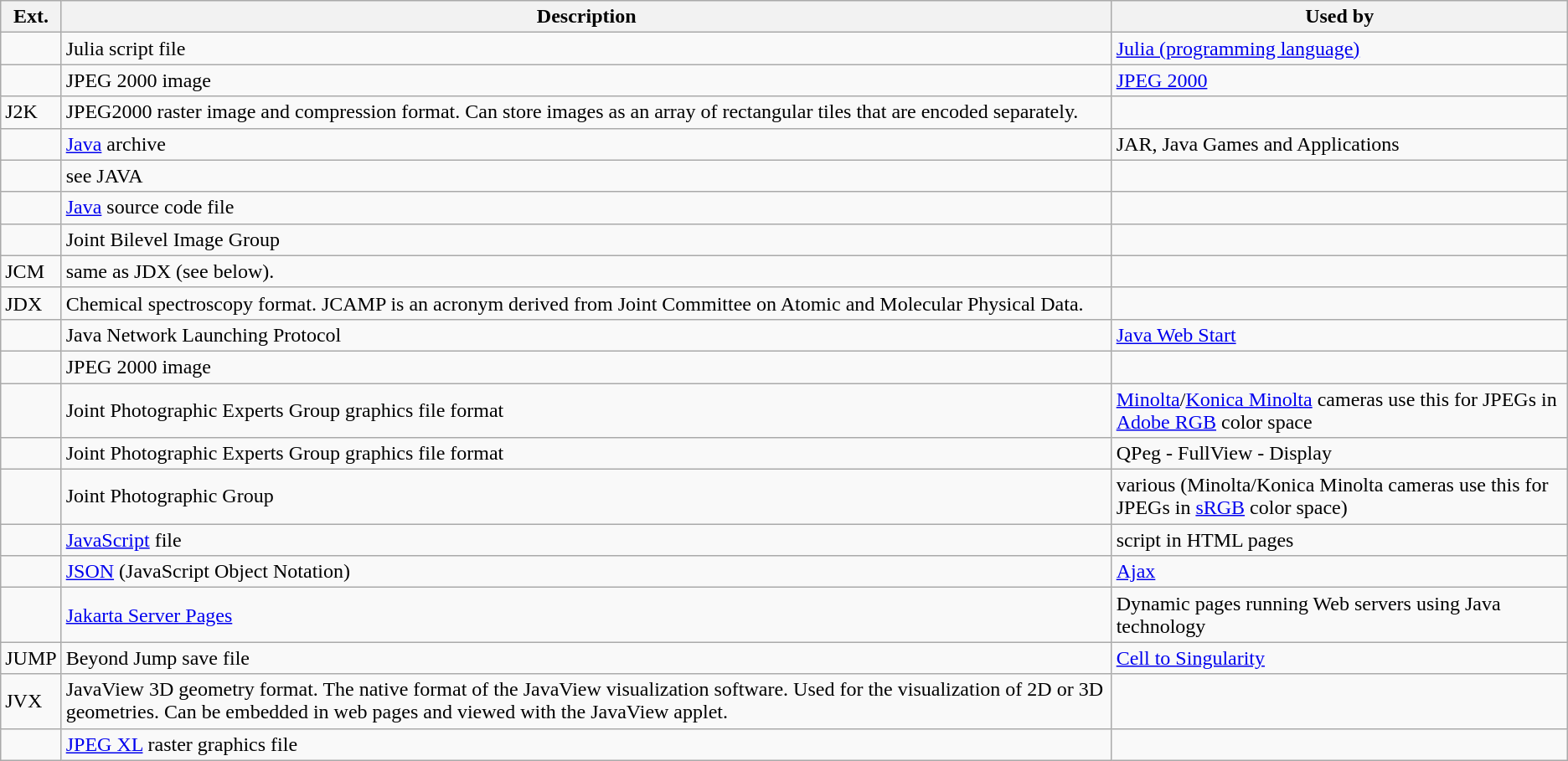<table class="wikitable">
<tr>
<th>Ext.</th>
<th>Description</th>
<th>Used by</th>
</tr>
<tr>
<td></td>
<td>Julia script file</td>
<td><a href='#'>Julia (programming language)</a></td>
</tr>
<tr>
<td></td>
<td>JPEG 2000 image</td>
<td><a href='#'>JPEG 2000</a></td>
</tr>
<tr>
<td>J2K</td>
<td>JPEG2000 raster image and compression format. Can store images as an array of rectangular tiles that are encoded separately.</td>
<td></td>
</tr>
<tr>
<td></td>
<td><a href='#'>Java</a> archive</td>
<td>JAR, Java Games and Applications</td>
</tr>
<tr>
<td></td>
<td>see JAVA</td>
<td></td>
</tr>
<tr>
<td></td>
<td><a href='#'>Java</a> source code file</td>
<td></td>
</tr>
<tr>
<td></td>
<td>Joint Bilevel Image Group</td>
<td></td>
</tr>
<tr>
<td>JCM</td>
<td>same as JDX (see below).</td>
<td></td>
</tr>
<tr>
<td>JDX</td>
<td>Chemical spectroscopy format. JCAMP is an acronym derived from Joint Committee on Atomic and Molecular Physical Data.</td>
<td></td>
</tr>
<tr>
<td></td>
<td>Java Network Launching Protocol</td>
<td><a href='#'>Java Web Start</a></td>
</tr>
<tr>
<td></td>
<td>JPEG 2000 image</td>
<td></td>
</tr>
<tr>
<td></td>
<td>Joint Photographic Experts Group graphics file format</td>
<td><a href='#'>Minolta</a>/<a href='#'>Konica Minolta</a> cameras use this for JPEGs in <a href='#'>Adobe RGB</a> color  space</td>
</tr>
<tr>
<td></td>
<td>Joint Photographic Experts Group graphics file format</td>
<td>QPeg - FullView - Display</td>
</tr>
<tr>
<td></td>
<td>Joint Photographic Group</td>
<td>various (Minolta/Konica Minolta cameras use this for JPEGs in <a href='#'>sRGB</a> color space)</td>
</tr>
<tr>
<td></td>
<td><a href='#'>JavaScript</a> file</td>
<td>script in HTML pages</td>
</tr>
<tr>
<td></td>
<td><a href='#'>JSON</a> (JavaScript Object Notation)</td>
<td><a href='#'>Ajax</a></td>
</tr>
<tr>
<td></td>
<td><a href='#'>Jakarta Server Pages</a></td>
<td>Dynamic pages running Web servers using Java technology</td>
</tr>
<tr>
<td>JUMP</td>
<td>Beyond Jump save file</td>
<td><a href='#'>Cell to Singularity</a></td>
</tr>
<tr>
<td>JVX</td>
<td>JavaView 3D geometry format. The native format of the JavaView visualization software. Used for the visualization of 2D or 3D geometries. Can be embedded in web pages and viewed with the JavaView applet.</td>
<td></td>
</tr>
<tr>
<td></td>
<td><a href='#'>JPEG XL</a> raster graphics file</td>
</tr>
</table>
